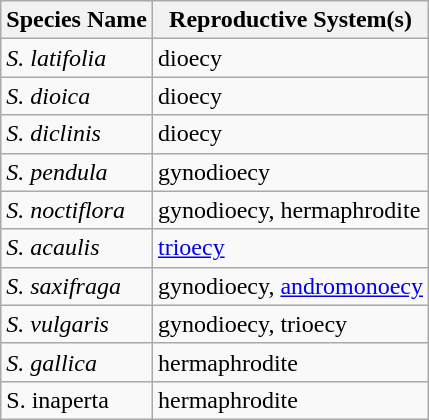<table class="wikitable">
<tr>
<th>Species Name</th>
<th>Reproductive System(s)</th>
</tr>
<tr>
<td><em>S. latifolia</em></td>
<td>dioecy</td>
</tr>
<tr>
<td><em>S. dioica</em></td>
<td>dioecy</td>
</tr>
<tr>
<td><em>S.  diclinis</em></td>
<td>dioecy</td>
</tr>
<tr>
<td><em>S. pendula</em></td>
<td>gynodioecy</td>
</tr>
<tr>
<td><em>S. noctiflora</em></td>
<td>gynodioecy, hermaphrodite</td>
</tr>
<tr>
<td><em>S. acaulis</em></td>
<td><a href='#'>trioecy</a></td>
</tr>
<tr>
<td><em>S. saxifraga</em></td>
<td>gynodioecy, <a href='#'>andromonoecy</a></td>
</tr>
<tr>
<td><em>S. vulgaris</em></td>
<td>gynodioecy, trioecy</td>
</tr>
<tr>
<td><em>S. gallica</em></td>
<td>hermaphrodite</td>
</tr>
<tr>
<td>S. inaperta</td>
<td>hermaphrodite</td>
</tr>
</table>
